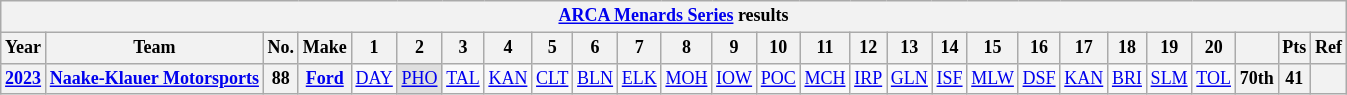<table class="wikitable" style="text-align:center; font-size:75%">
<tr>
<th colspan="27"><a href='#'>ARCA Menards Series</a> results</th>
</tr>
<tr>
<th>Year</th>
<th>Team</th>
<th>No.</th>
<th>Make</th>
<th>1</th>
<th>2</th>
<th>3</th>
<th>4</th>
<th>5</th>
<th>6</th>
<th>7</th>
<th>8</th>
<th>9</th>
<th>10</th>
<th>11</th>
<th>12</th>
<th>13</th>
<th>14</th>
<th>15</th>
<th>16</th>
<th>17</th>
<th>18</th>
<th>19</th>
<th>20</th>
<th></th>
<th>Pts</th>
<th>Ref</th>
</tr>
<tr>
<th><a href='#'>2023</a></th>
<th><a href='#'>Naake-Klauer Motorsports</a></th>
<th>88</th>
<th><a href='#'>Ford</a></th>
<td><a href='#'>DAY</a></td>
<td style="background:#DFDFDF;"><a href='#'>PHO</a><br></td>
<td><a href='#'>TAL</a></td>
<td><a href='#'>KAN</a></td>
<td><a href='#'>CLT</a></td>
<td><a href='#'>BLN</a></td>
<td><a href='#'>ELK</a></td>
<td><a href='#'>MOH</a></td>
<td><a href='#'>IOW</a></td>
<td><a href='#'>POC</a></td>
<td><a href='#'>MCH</a></td>
<td><a href='#'>IRP</a></td>
<td><a href='#'>GLN</a></td>
<td><a href='#'>ISF</a></td>
<td><a href='#'>MLW</a></td>
<td><a href='#'>DSF</a></td>
<td><a href='#'>KAN</a></td>
<td><a href='#'>BRI</a></td>
<td><a href='#'>SLM</a></td>
<td><a href='#'>TOL</a></td>
<th>70th</th>
<th>41</th>
<th></th>
</tr>
</table>
